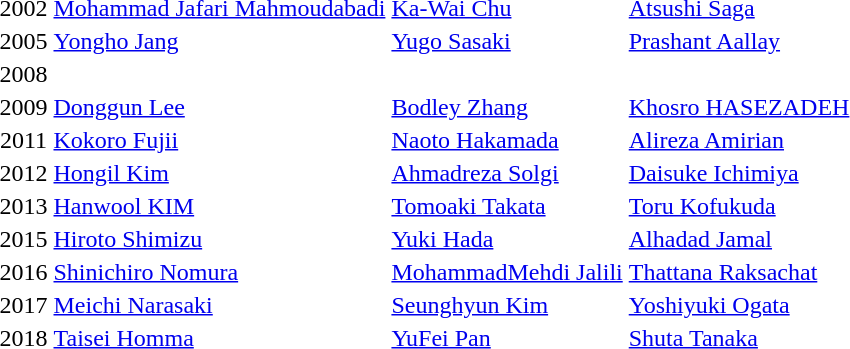<table>
<tr>
<td align="center">2002</td>
<td> <a href='#'>Mohammad Jafari Mahmoudabadi</a></td>
<td> <a href='#'>Ka-Wai Chu</a></td>
<td> <a href='#'>Atsushi Saga</a></td>
</tr>
<tr>
<td align="center">2005</td>
<td> <a href='#'>Yongho Jang</a></td>
<td> <a href='#'>Yugo Sasaki</a></td>
<td> <a href='#'>Prashant Aallay</a></td>
</tr>
<tr>
<td align="center">2008</td>
<td></td>
<td></td>
<td></td>
</tr>
<tr>
<td align="center">2009</td>
<td> <a href='#'>Donggun Lee</a></td>
<td> <a href='#'>Bodley Zhang</a></td>
<td> <a href='#'>Khosro HASEZADEH</a></td>
</tr>
<tr>
<td align="center">2011</td>
<td> <a href='#'>Kokoro Fujii</a></td>
<td> <a href='#'>Naoto Hakamada</a></td>
<td> <a href='#'>Alireza Amirian</a></td>
</tr>
<tr>
<td align="center">2012</td>
<td> <a href='#'>Hongil Kim</a></td>
<td> <a href='#'>Ahmadreza Solgi</a></td>
<td> <a href='#'>Daisuke Ichimiya</a></td>
</tr>
<tr>
<td align="center">2013</td>
<td> <a href='#'>Hanwool KIM</a></td>
<td> <a href='#'>Tomoaki Takata</a></td>
<td> <a href='#'>Toru Kofukuda</a></td>
</tr>
<tr>
<td align="center">2015</td>
<td> <a href='#'>Hiroto Shimizu</a></td>
<td> <a href='#'>Yuki Hada</a></td>
<td> <a href='#'>Alhadad Jamal</a></td>
</tr>
<tr>
<td align="center">2016</td>
<td> <a href='#'>Shinichiro Nomura</a></td>
<td> <a href='#'>MohammadMehdi Jalili</a></td>
<td> <a href='#'>Thattana Raksachat</a></td>
</tr>
<tr>
<td align="center">2017</td>
<td> <a href='#'>Meichi Narasaki</a></td>
<td> <a href='#'>Seunghyun Kim</a></td>
<td> <a href='#'>Yoshiyuki Ogata</a></td>
</tr>
<tr>
<td align="center">2018</td>
<td> <a href='#'>Taisei Homma</a></td>
<td> <a href='#'>YuFei Pan</a></td>
<td> <a href='#'>Shuta Tanaka</a></td>
</tr>
</table>
